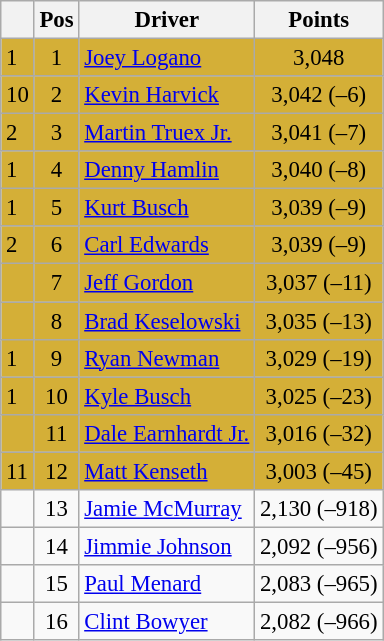<table class="wikitable" style="font-size: 95%;">
<tr>
<th></th>
<th>Pos</th>
<th>Driver</th>
<th>Points</th>
</tr>
<tr style="background:#D4AF37;">
<td align="left"> 1</td>
<td style="text-align:center;">1</td>
<td><a href='#'>Joey Logano</a></td>
<td style="text-align:center;">3,048</td>
</tr>
<tr style="background:#D4AF37;">
<td align="left"> 10</td>
<td style="text-align:center;">2</td>
<td><a href='#'>Kevin Harvick</a></td>
<td style="text-align:center;">3,042 (–6)</td>
</tr>
<tr style="background:#D4AF37;">
<td align="left"> 2</td>
<td style="text-align:center;">3</td>
<td><a href='#'>Martin Truex Jr.</a></td>
<td style="text-align:center;">3,041 (–7)</td>
</tr>
<tr style="background:#D4AF37;">
<td align="left"> 1</td>
<td style="text-align:center;">4</td>
<td><a href='#'>Denny Hamlin</a></td>
<td style="text-align:center;">3,040 (–8)</td>
</tr>
<tr style="background:#D4AF37;">
<td align="left"> 1</td>
<td style="text-align:center;">5</td>
<td><a href='#'>Kurt Busch</a></td>
<td style="text-align:center;">3,039 (–9)</td>
</tr>
<tr style="background:#D4AF37;">
<td align="left"> 2</td>
<td style="text-align:center;">6</td>
<td><a href='#'>Carl Edwards</a></td>
<td style="text-align:center;">3,039 (–9)</td>
</tr>
<tr style="background:#D4AF37;">
<td align="left"></td>
<td style="text-align:center;">7</td>
<td><a href='#'>Jeff Gordon</a></td>
<td style="text-align:center;">3,037 (–11)</td>
</tr>
<tr style="background:#D4AF37;">
<td align="left"></td>
<td style="text-align:center;">8</td>
<td><a href='#'>Brad Keselowski</a></td>
<td style="text-align:center;">3,035 (–13)</td>
</tr>
<tr style="background:#D4AF37;">
<td align="left"> 1</td>
<td style="text-align:center;">9</td>
<td><a href='#'>Ryan Newman</a></td>
<td style="text-align:center;">3,029 (–19)</td>
</tr>
<tr style="background:#D4AF37;">
<td align="left"> 1</td>
<td style="text-align:center;">10</td>
<td><a href='#'>Kyle Busch</a></td>
<td style="text-align:center;">3,025 (–23)</td>
</tr>
<tr style="background:#D4AF37;">
<td align="left"></td>
<td style="text-align:center;">11</td>
<td><a href='#'>Dale Earnhardt Jr.</a></td>
<td style="text-align:center;">3,016 (–32)</td>
</tr>
<tr style="background:#D4AF37;">
<td align="left"> 11</td>
<td style="text-align:center;">12</td>
<td><a href='#'>Matt Kenseth</a></td>
<td style="text-align:center;">3,003 (–45)</td>
</tr>
<tr>
<td align="left"></td>
<td style="text-align:center;">13</td>
<td><a href='#'>Jamie McMurray</a></td>
<td style="text-align:center;">2,130 (–918)</td>
</tr>
<tr>
<td align="left"></td>
<td style="text-align:center;">14</td>
<td><a href='#'>Jimmie Johnson</a></td>
<td style="text-align:center;">2,092 (–956)</td>
</tr>
<tr>
<td align="left"></td>
<td style="text-align:center;">15</td>
<td><a href='#'>Paul Menard</a></td>
<td style="text-align:center;">2,083 (–965)</td>
</tr>
<tr>
<td align="left"></td>
<td style="text-align:center;">16</td>
<td><a href='#'>Clint Bowyer</a></td>
<td style="text-align:center;">2,082 (–966)</td>
</tr>
</table>
